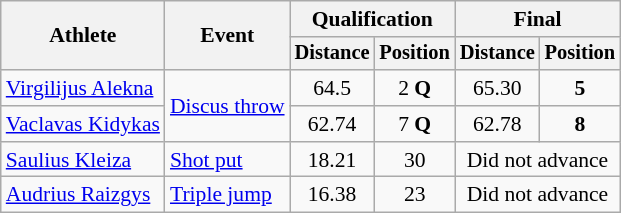<table class=wikitable style="font-size:90%">
<tr>
<th rowspan="2">Athlete</th>
<th rowspan="2">Event</th>
<th colspan="2">Qualification</th>
<th colspan="2">Final</th>
</tr>
<tr style="font-size:95%">
<th>Distance</th>
<th>Position</th>
<th>Distance</th>
<th>Position</th>
</tr>
<tr align=center>
<td align=left><a href='#'>Virgilijus Alekna</a></td>
<td align=left rowspan=2><a href='#'>Discus throw</a></td>
<td>64.5</td>
<td>2 <strong>Q</strong></td>
<td>65.30</td>
<td><strong>5</strong></td>
</tr>
<tr align=center>
<td align=left><a href='#'>Vaclavas Kidykas</a></td>
<td>62.74</td>
<td>7 <strong>Q</strong></td>
<td>62.78</td>
<td><strong>8</strong></td>
</tr>
<tr align=center>
<td align=left><a href='#'>Saulius Kleiza</a></td>
<td align=left><a href='#'>Shot put</a></td>
<td>18.21</td>
<td>30</td>
<td colspan=2>Did not advance</td>
</tr>
<tr align=center>
<td align=left><a href='#'>Audrius Raizgys</a></td>
<td align=left><a href='#'>Triple jump</a></td>
<td>16.38</td>
<td>23</td>
<td colspan=2>Did not advance</td>
</tr>
</table>
